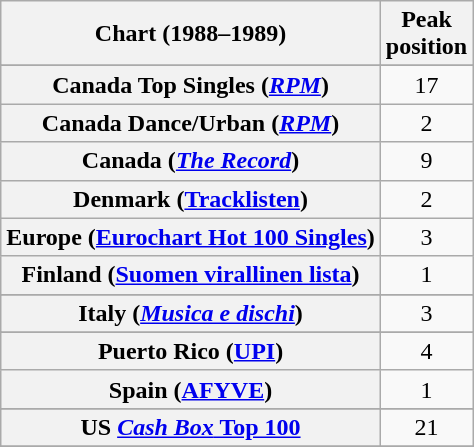<table class="wikitable sortable plainrowheaders" style="text-align:center">
<tr>
<th scope="col">Chart (1988–1989)</th>
<th scope="col">Peak<br>position</th>
</tr>
<tr>
</tr>
<tr>
</tr>
<tr>
</tr>
<tr>
<th scope="row">Canada Top Singles (<em><a href='#'>RPM</a></em>)</th>
<td>17</td>
</tr>
<tr>
<th scope="row">Canada Dance/Urban (<em><a href='#'>RPM</a></em>)</th>
<td>2</td>
</tr>
<tr>
<th scope="row">Canada (<em><a href='#'>The Record</a></em>)</th>
<td>9</td>
</tr>
<tr>
<th scope="row">Denmark (<a href='#'>Tracklisten</a>)</th>
<td>2</td>
</tr>
<tr>
<th scope="row">Europe (<a href='#'>Eurochart Hot 100 Singles</a>)</th>
<td>3</td>
</tr>
<tr>
<th scope="row">Finland (<a href='#'>Suomen virallinen lista</a>)</th>
<td>1</td>
</tr>
<tr>
</tr>
<tr>
</tr>
<tr>
<th scope="row">Italy (<em><a href='#'>Musica e dischi</a></em>)</th>
<td>3</td>
</tr>
<tr>
</tr>
<tr>
</tr>
<tr>
</tr>
<tr>
</tr>
<tr>
<th scope="row">Puerto Rico (<a href='#'>UPI</a>)</th>
<td>4</td>
</tr>
<tr>
<th scope="row">Spain (<a href='#'>AFYVE</a>)</th>
<td>1</td>
</tr>
<tr>
</tr>
<tr>
</tr>
<tr>
</tr>
<tr>
</tr>
<tr>
</tr>
<tr>
</tr>
<tr>
</tr>
<tr>
<th scope="row">US <a href='#'><em>Cash Box</em> Top 100</a></th>
<td>21</td>
</tr>
<tr>
</tr>
</table>
